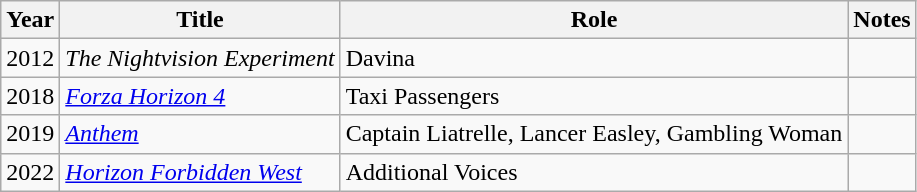<table class="wikitable sortable">
<tr>
<th>Year</th>
<th>Title</th>
<th>Role</th>
<th class="unsortable">Notes</th>
</tr>
<tr>
<td>2012</td>
<td><em>The Nightvision Experiment</em></td>
<td>Davina</td>
<td></td>
</tr>
<tr>
<td>2018</td>
<td><em><a href='#'>Forza Horizon 4</a></em></td>
<td>Taxi Passengers</td>
<td></td>
</tr>
<tr>
<td>2019</td>
<td><em><a href='#'>Anthem</a></em></td>
<td>Captain Liatrelle, Lancer Easley, Gambling Woman</td>
<td></td>
</tr>
<tr>
<td>2022</td>
<td><em><a href='#'>Horizon Forbidden West</a></em></td>
<td>Additional Voices</td>
<td></td>
</tr>
</table>
